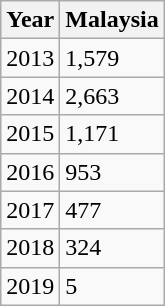<table class="wikitable">
<tr>
<th>Year</th>
<th>Malaysia</th>
</tr>
<tr>
<td>2013</td>
<td>1,579</td>
</tr>
<tr>
<td>2014</td>
<td>2,663</td>
</tr>
<tr>
<td>2015</td>
<td>1,171</td>
</tr>
<tr>
<td>2016</td>
<td>953</td>
</tr>
<tr>
<td>2017</td>
<td>477</td>
</tr>
<tr>
<td>2018</td>
<td>324</td>
</tr>
<tr>
<td>2019</td>
<td>5</td>
</tr>
</table>
